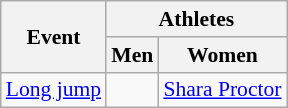<table class=wikitable style="font-size:90%">
<tr>
<th rowspan=2>Event</th>
<th colspan=2>Athletes</th>
</tr>
<tr>
<th>Men</th>
<th>Women</th>
</tr>
<tr>
<td><a href='#'>Long jump</a></td>
<td></td>
<td><a href='#'>Shara Proctor</a></td>
</tr>
</table>
